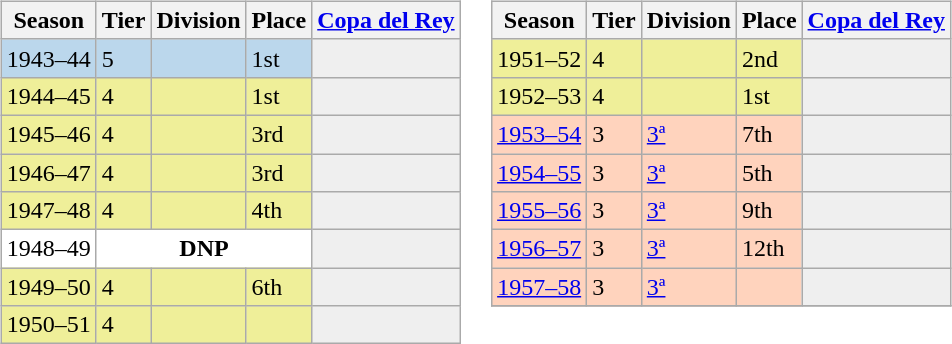<table>
<tr>
<td valign="top" width=0%><br><table class="wikitable">
<tr style="background:#f0f6fa;">
<th>Season</th>
<th>Tier</th>
<th>Division</th>
<th>Place</th>
<th><a href='#'>Copa del Rey</a></th>
</tr>
<tr>
<td style="background:#BBD7EC;">1943–44</td>
<td style="background:#BBD7EC;">5</td>
<td style="background:#BBD7EC;"></td>
<td style="background:#BBD7EC;">1st</td>
<td style="background:#efefef;"></td>
</tr>
<tr>
<td style="background:#EFEF99;">1944–45</td>
<td style="background:#EFEF99;">4</td>
<td style="background:#EFEF99;"></td>
<td style="background:#EFEF99;">1st</td>
<td style="background:#efefef;"></td>
</tr>
<tr>
<td style="background:#EFEF99;">1945–46</td>
<td style="background:#EFEF99;">4</td>
<td style="background:#EFEF99;"></td>
<td style="background:#EFEF99;">3rd</td>
<td style="background:#efefef;"></td>
</tr>
<tr>
<td style="background:#EFEF99;">1946–47</td>
<td style="background:#EFEF99;">4</td>
<td style="background:#EFEF99;"></td>
<td style="background:#EFEF99;">3rd</td>
<th style="background:#efefef;"></th>
</tr>
<tr>
<td style="background:#EFEF99;">1947–48</td>
<td style="background:#EFEF99;">4</td>
<td style="background:#EFEF99;"></td>
<td style="background:#EFEF99;">4th</td>
<td style="background:#efefef;"></td>
</tr>
<tr>
<td style="background:#FFFFFF;">1948–49</td>
<th style="background:#FFFFFF;" colspan="3">DNP</th>
<td style="background:#efefef;"></td>
</tr>
<tr>
<td style="background:#EFEF99;">1949–50</td>
<td style="background:#EFEF99;">4</td>
<td style="background:#EFEF99;"></td>
<td style="background:#EFEF99;">6th</td>
<td style="background:#efefef;"></td>
</tr>
<tr>
<td style="background:#EFEF99;">1950–51</td>
<td style="background:#EFEF99;">4</td>
<td style="background:#EFEF99;"></td>
<td style="background:#EFEF99;"></td>
<th style="background:#efefef;"></th>
</tr>
</table>
</td>
<td valign="top" width=0%><br><table class="wikitable">
<tr style="background:#f0f6fa;">
<th>Season</th>
<th>Tier</th>
<th>Division</th>
<th>Place</th>
<th><a href='#'>Copa del Rey</a></th>
</tr>
<tr>
<td style="background:#EFEF99;">1951–52</td>
<td style="background:#EFEF99;">4</td>
<td style="background:#EFEF99;"></td>
<td style="background:#EFEF99;">2nd</td>
<td style="background:#efefef;"></td>
</tr>
<tr>
<td style="background:#EFEF99;">1952–53</td>
<td style="background:#EFEF99;">4</td>
<td style="background:#EFEF99;"></td>
<td style="background:#EFEF99;">1st</td>
<th style="background:#efefef;"></th>
</tr>
<tr>
<td style="background:#FFD3BD;"><a href='#'>1953–54</a></td>
<td style="background:#FFD3BD;">3</td>
<td style="background:#FFD3BD;"><a href='#'>3ª</a></td>
<td style="background:#FFD3BD;">7th</td>
<td style="background:#efefef;"></td>
</tr>
<tr>
<td style="background:#FFD3BD;"><a href='#'>1954–55</a></td>
<td style="background:#FFD3BD;">3</td>
<td style="background:#FFD3BD;"><a href='#'>3ª</a></td>
<td style="background:#FFD3BD;">5th</td>
<td style="background:#efefef;"></td>
</tr>
<tr>
<td style="background:#FFD3BD;"><a href='#'>1955–56</a></td>
<td style="background:#FFD3BD;">3</td>
<td style="background:#FFD3BD;"><a href='#'>3ª</a></td>
<td style="background:#FFD3BD;">9th</td>
<td style="background:#efefef;"></td>
</tr>
<tr>
<td style="background:#FFD3BD;"><a href='#'>1956–57</a></td>
<td style="background:#FFD3BD;">3</td>
<td style="background:#FFD3BD;"><a href='#'>3ª</a></td>
<td style="background:#FFD3BD;">12th</td>
<td style="background:#efefef;"></td>
</tr>
<tr>
<td style="background:#FFD3BD;"><a href='#'>1957–58</a></td>
<td style="background:#FFD3BD;">3</td>
<td style="background:#FFD3BD;"><a href='#'>3ª</a></td>
<td style="background:#FFD3BD;"></td>
<td style="background:#efefef;"></td>
</tr>
<tr>
</tr>
</table>
</td>
</tr>
</table>
